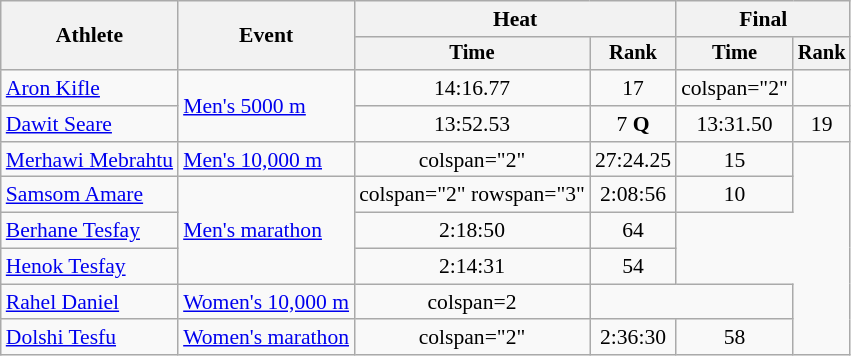<table class="wikitable" style="font-size:90%">
<tr>
<th rowspan="2">Athlete</th>
<th rowspan="2">Event</th>
<th colspan="2">Heat</th>
<th colspan="2">Final</th>
</tr>
<tr style="font-size:95%">
<th>Time</th>
<th>Rank</th>
<th>Time</th>
<th>Rank</th>
</tr>
<tr align=center>
<td align=left><a href='#'>Aron Kifle</a></td>
<td align=left rowspan=2><a href='#'>Men's 5000 m</a></td>
<td>14:16.77</td>
<td>17</td>
<td>colspan="2" </td>
</tr>
<tr align=center>
<td align=left><a href='#'>Dawit Seare</a></td>
<td>13:52.53</td>
<td>7 <strong>Q</strong></td>
<td>13:31.50</td>
<td>19</td>
</tr>
<tr align=center>
<td align=left><a href='#'>Merhawi Mebrahtu</a></td>
<td align=left><a href='#'>Men's 10,000 m</a></td>
<td>colspan="2" </td>
<td>27:24.25</td>
<td>15</td>
</tr>
<tr align=center>
<td align=left><a href='#'>Samsom Amare</a></td>
<td align=left rowspan=3><a href='#'>Men's marathon</a></td>
<td>colspan="2" rowspan="3" </td>
<td>2:08:56 <strong></strong></td>
<td>10</td>
</tr>
<tr align=center>
<td align=left><a href='#'>Berhane Tesfay</a></td>
<td>2:18:50</td>
<td>64</td>
</tr>
<tr align=center>
<td align=left><a href='#'>Henok Tesfay</a></td>
<td>2:14:31</td>
<td>54</td>
</tr>
<tr align=center>
<td align=left><a href='#'>Rahel Daniel</a></td>
<td align=left><a href='#'>Women's 10,000 m</a></td>
<td>colspan=2 </td>
<td colspan=2></td>
</tr>
<tr align=center>
<td align=left><a href='#'>Dolshi Tesfu</a></td>
<td align=left><a href='#'>Women's marathon</a></td>
<td>colspan="2" </td>
<td>2:36:30 <strong></strong></td>
<td>58</td>
</tr>
</table>
